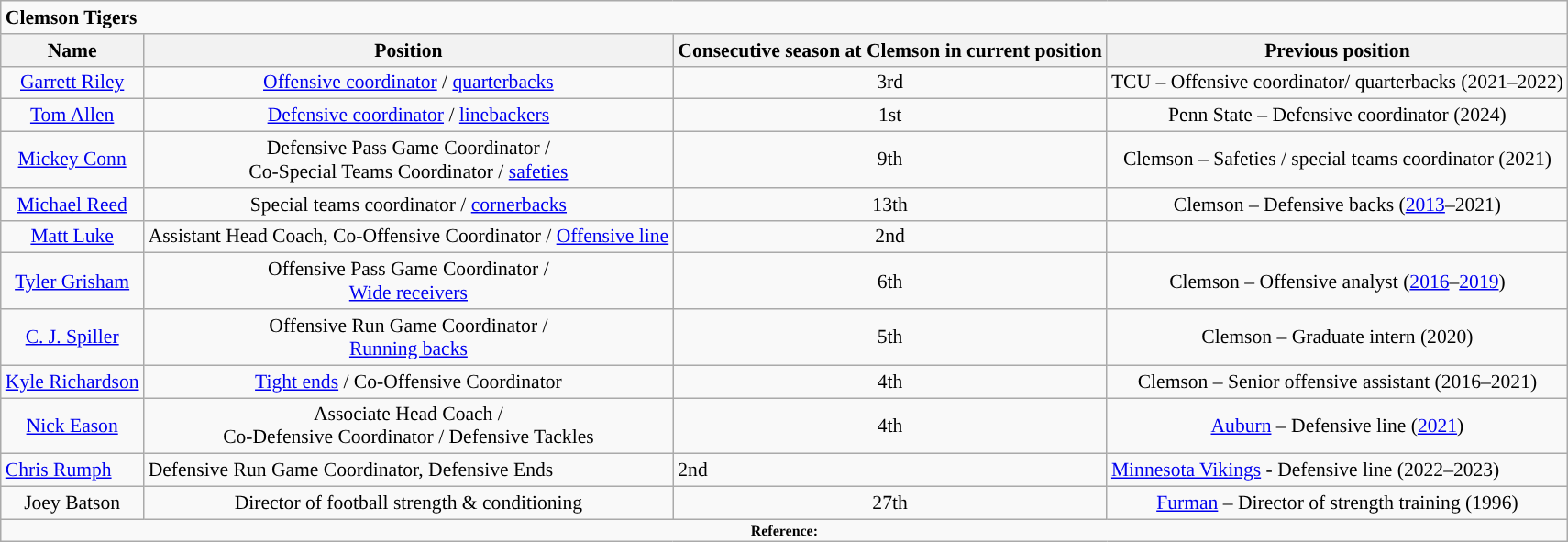<table class="wikitable" style="font-size:90%;">
<tr>
<td colspan=4><strong>Clemson Tigers</strong></td>
</tr>
<tr align="center";>
<th>Name</th>
<th>Position</th>
<th>Consecutive season at Clemson in current position</th>
<th>Previous position</th>
</tr>
<tr align="center";>
<td><a href='#'>Garrett Riley</a></td>
<td><a href='#'>Offensive coordinator</a> / <a href='#'>quarterbacks</a></td>
<td>3rd</td>
<td>TCU – Offensive coordinator/ quarterbacks (2021–2022)</td>
</tr>
<tr align="center";>
<td><a href='#'>Tom Allen</a></td>
<td><a href='#'>Defensive coordinator</a> / <a href='#'>linebackers</a></td>
<td>1st</td>
<td>Penn State – Defensive coordinator (2024)</td>
</tr>
<tr align="center";>
<td><a href='#'>Mickey Conn</a></td>
<td>Defensive Pass Game Coordinator /<br>Co-Special Teams Coordinator / <a href='#'>safeties</a></td>
<td>9th</td>
<td>Clemson – Safeties / special teams coordinator (2021)</td>
</tr>
<tr align="center";>
<td><a href='#'>Michael Reed</a></td>
<td>Special teams coordinator / <a href='#'>cornerbacks</a></td>
<td>13th</td>
<td>Clemson – Defensive backs (<a href='#'>2013</a>–2021)</td>
</tr>
<tr align="center";>
<td><a href='#'>Matt Luke</a></td>
<td>Assistant Head Coach, Co-Offensive Coordinator / <a href='#'>Offensive line</a></td>
<td>2nd</td>
<td></td>
</tr>
<tr align="center";>
<td><a href='#'>Tyler Grisham</a></td>
<td>Offensive Pass Game Coordinator /<br><a href='#'>Wide receivers</a></td>
<td>6th</td>
<td>Clemson – Offensive analyst (<a href='#'>2016</a>–<a href='#'>2019</a>)</td>
</tr>
<tr align="center";>
<td><a href='#'>C. J. Spiller</a></td>
<td>Offensive Run Game Coordinator /<br><a href='#'>Running backs</a></td>
<td>5th</td>
<td>Clemson – Graduate intern (2020)</td>
</tr>
<tr align="center";>
<td><a href='#'>Kyle Richardson</a></td>
<td><a href='#'>Tight ends</a> / Co-Offensive Coordinator</td>
<td>4th</td>
<td>Clemson – Senior offensive assistant (2016–2021)</td>
</tr>
<tr align="center";>
<td><a href='#'>Nick Eason</a></td>
<td>Associate Head Coach /<br>Co-Defensive Coordinator / Defensive Tackles</td>
<td>4th</td>
<td><a href='#'>Auburn</a> – Defensive line (<a href='#'>2021</a>)</td>
</tr>
<tr>
<td><a href='#'>Chris Rumph</a></td>
<td>Defensive Run Game Coordinator, Defensive Ends</td>
<td>2nd</td>
<td><a href='#'>Minnesota Vikings</a> - Defensive line (2022–2023)</td>
</tr>
<tr align="center";>
<td>Joey Batson</td>
<td>Director of football strength & conditioning</td>
<td>27th</td>
<td><a href='#'>Furman</a> – Director of strength training (1996)</td>
</tr>
<tr>
<td colspan="4"  style="font-size:8pt; text-align:center;"><strong>Reference:</strong></td>
</tr>
</table>
